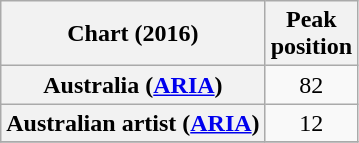<table class="wikitable plainrowheaders" style="text-align:center;">
<tr>
<th scope="col">Chart (2016)</th>
<th scope="col">Peak<br>position</th>
</tr>
<tr>
<th scope="row">Australia (<a href='#'>ARIA</a>)</th>
<td>82</td>
</tr>
<tr>
<th scope="row">Australian artist (<a href='#'>ARIA</a>)</th>
<td>12</td>
</tr>
<tr>
</tr>
</table>
